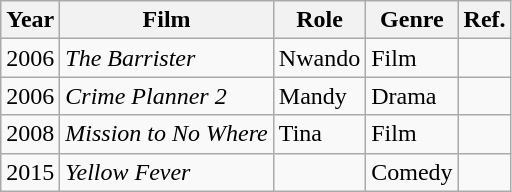<table class="wikitable">
<tr>
<th>Year</th>
<th>Film</th>
<th>Role</th>
<th>Genre</th>
<th>Ref.</th>
</tr>
<tr>
<td>2006</td>
<td><em>The Barrister</em></td>
<td>Nwando</td>
<td>Film</td>
<td></td>
</tr>
<tr>
<td>2006</td>
<td><em>Crime Planner 2</em></td>
<td>Mandy</td>
<td>Drama</td>
<td></td>
</tr>
<tr>
<td>2008</td>
<td><em>Mission to No Where</em></td>
<td>Tina</td>
<td>Film</td>
<td></td>
</tr>
<tr>
<td>2015</td>
<td><em>Yellow Fever</em></td>
<td></td>
<td>Comedy</td>
<td></td>
</tr>
</table>
